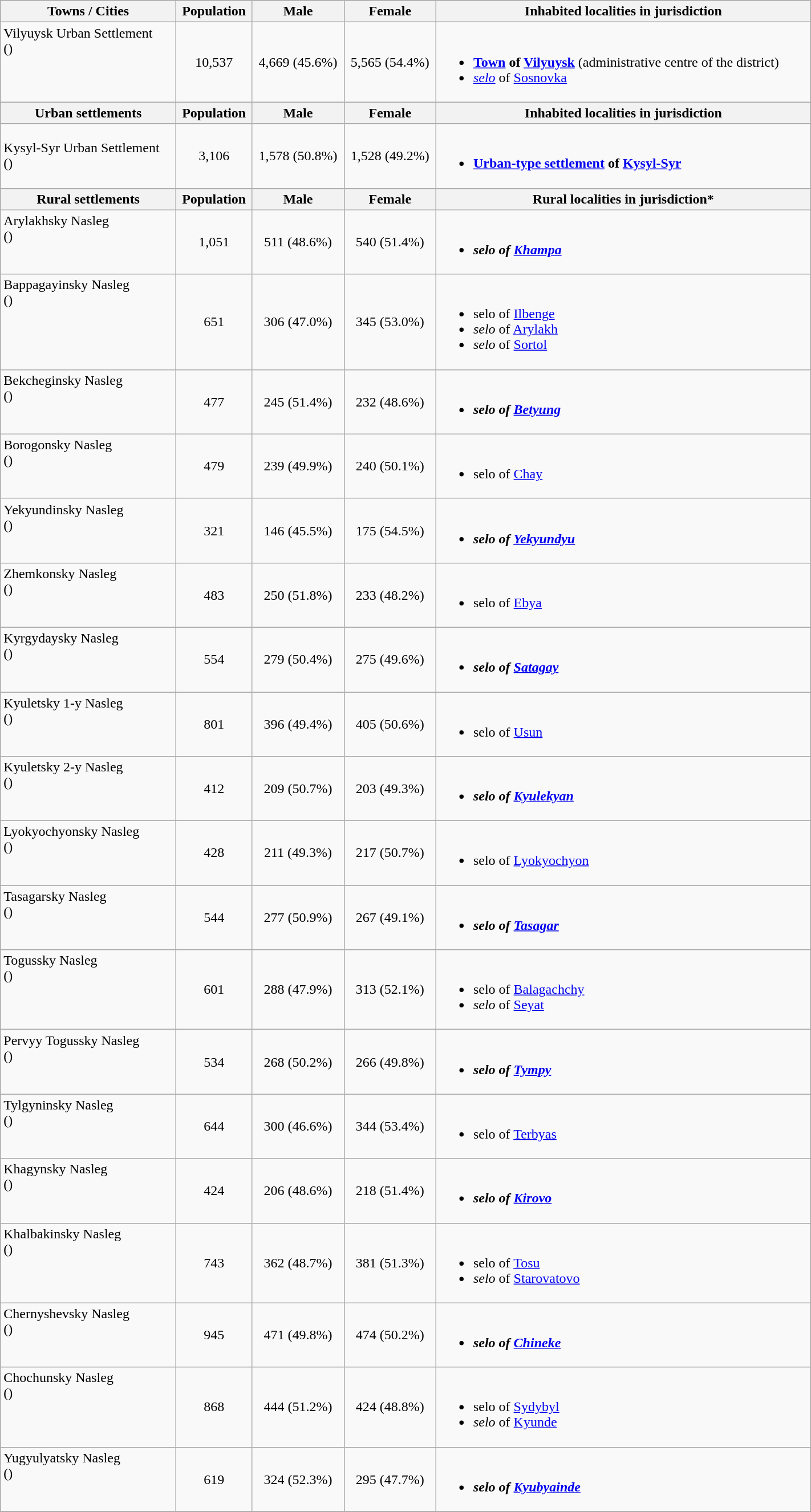<table class="wikitable" style="width:75%">
<tr bgcolor="#CCCCFF" align="left">
<th>Towns / Cities</th>
<th>Population</th>
<th>Male</th>
<th>Female</th>
<th>Inhabited localities in jurisdiction</th>
</tr>
<tr>
<td valign="top">Vilyuysk Urban Settlement<br>()</td>
<td align="center">10,537</td>
<td align="center">4,669 (45.6%)</td>
<td align="center">5,565 (54.4%)</td>
<td><br><ul><li><strong><a href='#'>Town</a> of <a href='#'>Vilyuysk</a></strong> (administrative centre of the district)</li><li><em><a href='#'>selo</a></em> of <a href='#'>Sosnovka</a></li></ul></td>
</tr>
<tr bgcolor="#CCCCFF" align="left">
<th>Urban settlements</th>
<th>Population</th>
<th>Male</th>
<th>Female</th>
<th>Inhabited localities in jurisdiction</th>
</tr>
<tr>
<td valign="center">Kysyl-Syr Urban Settlement<br>()</td>
<td align="center">3,106</td>
<td align="center">1,578 (50.8%)</td>
<td align="center">1,528 (49.2%)</td>
<td><br><ul><li><strong><a href='#'>Urban-type settlement</a> of <a href='#'>Kysyl-Syr</a></strong></li></ul></td>
</tr>
<tr bgcolor="#CCCCFF" align="left">
<th>Rural settlements</th>
<th>Population</th>
<th>Male</th>
<th>Female</th>
<th>Rural localities in jurisdiction*</th>
</tr>
<tr>
<td valign="top">Arylakhsky Nasleg<br>()</td>
<td align="center">1,051</td>
<td align="center">511 (48.6%)</td>
<td align="center">540 (51.4%)</td>
<td><br><ul><li><strong><em>selo<em> of <a href='#'>Khampa</a><strong></li></ul></td>
</tr>
<tr>
<td valign="top">Bappagayinsky Nasleg<br>()</td>
<td align="center">651</td>
<td align="center">306 (47.0%)</td>
<td align="center">345 (53.0%)</td>
<td><br><ul><li></em></strong>selo</em> of <a href='#'>Ilbenge</a></strong></li><li><em>selo</em> of <a href='#'>Arylakh</a></li><li><em>selo</em> of <a href='#'>Sortol</a></li></ul></td>
</tr>
<tr>
<td valign="top">Bekcheginsky Nasleg<br>()</td>
<td align="center">477</td>
<td align="center">245 (51.4%)</td>
<td align="center">232 (48.6%)</td>
<td><br><ul><li><strong><em>selo<em> of <a href='#'>Betyung</a><strong></li></ul></td>
</tr>
<tr>
<td valign="top">Borogonsky Nasleg<br>()</td>
<td align="center">479</td>
<td align="center">239 (49.9%)</td>
<td align="center">240 (50.1%)</td>
<td><br><ul><li></em></strong>selo</em> of <a href='#'>Chay</a></strong></li></ul></td>
</tr>
<tr>
<td valign="top">Yekyundinsky Nasleg<br>()</td>
<td align="center">321</td>
<td align="center">146 (45.5%)</td>
<td align="center">175 (54.5%)</td>
<td><br><ul><li><strong><em>selo<em> of <a href='#'>Yekyundyu</a><strong></li></ul></td>
</tr>
<tr>
<td valign="top">Zhemkonsky Nasleg<br>()</td>
<td align="center">483</td>
<td align="center">250 (51.8%)</td>
<td align="center">233 (48.2%)</td>
<td><br><ul><li></em></strong>selo</em> of <a href='#'>Ebya</a></strong></li></ul></td>
</tr>
<tr>
<td valign="top">Kyrgydaysky Nasleg<br>()</td>
<td align="center">554</td>
<td align="center">279 (50.4%)</td>
<td align="center">275 (49.6%)</td>
<td><br><ul><li><strong><em>selo<em> of <a href='#'>Satagay</a><strong></li></ul></td>
</tr>
<tr>
<td valign="top">Kyuletsky 1-y Nasleg<br>()</td>
<td align="center">801</td>
<td align="center">396 (49.4%)</td>
<td align="center">405 (50.6%)</td>
<td><br><ul><li></em></strong>selo</em> of <a href='#'>Usun</a></strong></li></ul></td>
</tr>
<tr>
<td valign="top">Kyuletsky 2-y Nasleg<br>()</td>
<td align="center">412</td>
<td align="center">209 (50.7%)</td>
<td align="center">203 (49.3%)</td>
<td><br><ul><li><strong><em>selo<em> of <a href='#'>Kyulekyan</a><strong></li></ul></td>
</tr>
<tr>
<td valign="top">Lyokyochyonsky Nasleg<br>()</td>
<td align="center">428</td>
<td align="center">211 (49.3%)</td>
<td align="center">217 (50.7%)</td>
<td><br><ul><li></em></strong>selo</em> of <a href='#'>Lyokyochyon</a></strong></li></ul></td>
</tr>
<tr>
<td valign="top">Tasagarsky Nasleg<br>()</td>
<td align="center">544</td>
<td align="center">277 (50.9%)</td>
<td align="center">267 (49.1%)</td>
<td><br><ul><li><strong><em>selo<em> of <a href='#'>Tasagar</a><strong></li></ul></td>
</tr>
<tr>
<td valign="top">Togussky Nasleg<br>()</td>
<td align="center">601</td>
<td align="center">288 (47.9%)</td>
<td align="center">313 (52.1%)</td>
<td><br><ul><li></em></strong>selo</em> of <a href='#'>Balagachchy</a></strong></li><li><em>selo</em> of <a href='#'>Seyat</a></li></ul></td>
</tr>
<tr>
<td valign="top">Pervyy Togussky Nasleg<br>()</td>
<td align="center">534</td>
<td align="center">268 (50.2%)</td>
<td align="center">266 (49.8%)</td>
<td><br><ul><li><strong><em>selo<em> of <a href='#'>Tympy</a><strong></li></ul></td>
</tr>
<tr>
<td valign="top">Tylgyninsky Nasleg<br>()</td>
<td align="center">644</td>
<td align="center">300 (46.6%)</td>
<td align="center">344 (53.4%)</td>
<td><br><ul><li></em></strong>selo</em> of <a href='#'>Terbyas</a></strong></li></ul></td>
</tr>
<tr>
<td valign="top">Khagynsky Nasleg<br>()</td>
<td align="center">424</td>
<td align="center">206 (48.6%)</td>
<td align="center">218 (51.4%)</td>
<td><br><ul><li><strong><em>selo<em> of <a href='#'>Kirovo</a><strong></li></ul></td>
</tr>
<tr>
<td valign="top">Khalbakinsky Nasleg<br>()</td>
<td align="center">743</td>
<td align="center">362 (48.7%)</td>
<td align="center">381 (51.3%)</td>
<td><br><ul><li></em></strong>selo</em> of <a href='#'>Tosu</a></strong></li><li><em>selo</em> of <a href='#'>Starovatovo</a></li></ul></td>
</tr>
<tr>
<td valign="top">Chernyshevsky Nasleg<br>()</td>
<td align="center">945</td>
<td align="center">471 (49.8%)</td>
<td align="center">474 (50.2%)</td>
<td><br><ul><li><strong><em>selo<em> of <a href='#'>Chineke</a><strong></li></ul></td>
</tr>
<tr>
<td valign="top">Chochunsky Nasleg<br>()</td>
<td align="center">868</td>
<td align="center">444 (51.2%)</td>
<td align="center">424 (48.8%)</td>
<td><br><ul><li></em></strong>selo</em> of <a href='#'>Sydybyl</a></strong></li><li><em>selo</em> of <a href='#'>Kyunde</a></li></ul></td>
</tr>
<tr>
<td valign="top">Yugyulyatsky Nasleg<br>()</td>
<td align="center">619</td>
<td align="center">324 (52.3%)</td>
<td align="center">295 (47.7%)</td>
<td><br><ul><li><strong><em>selo<em> of <a href='#'>Kyubyainde</a><strong></li></ul></td>
</tr>
<tr>
</tr>
</table>
